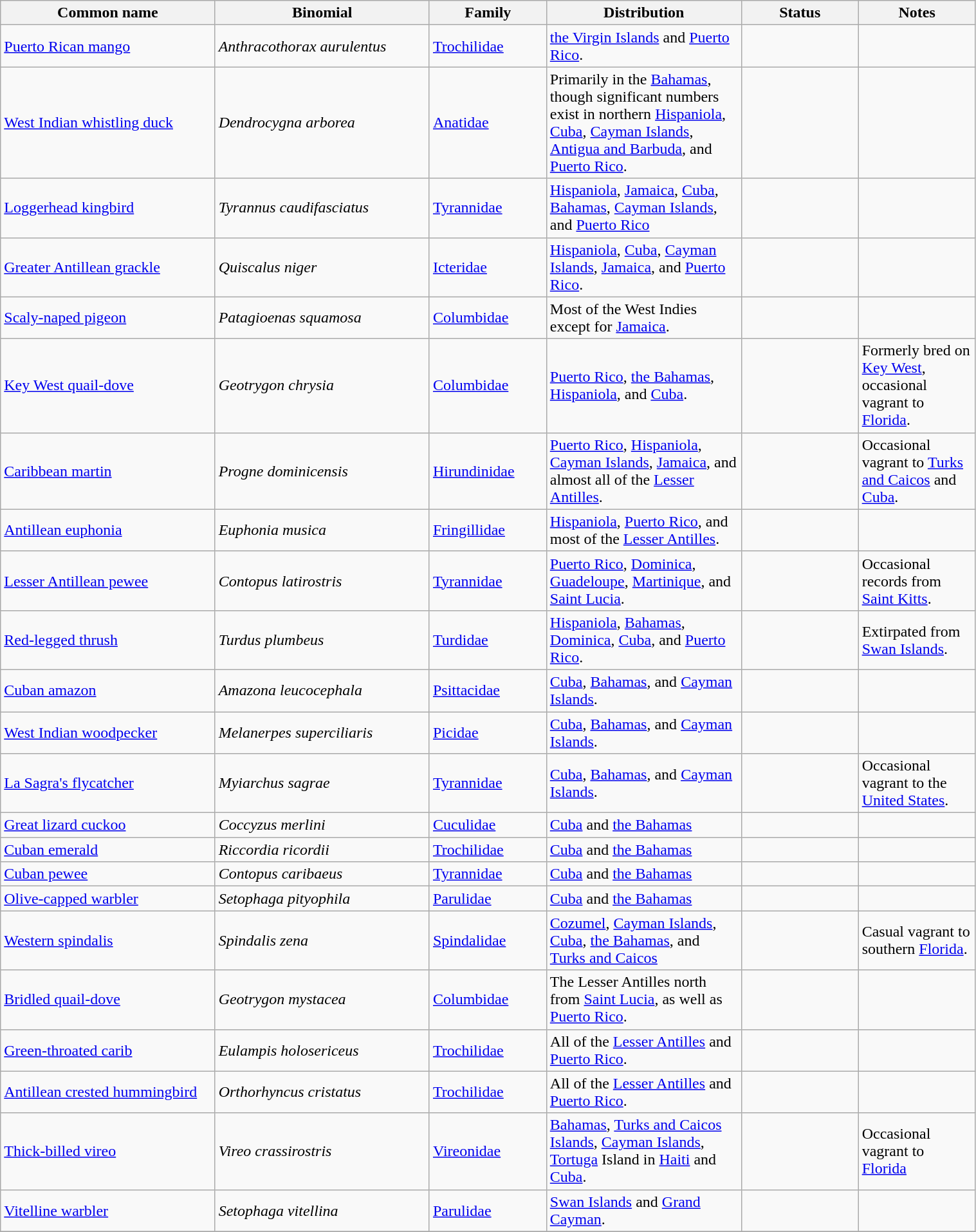<table width=80% class="wikitable">
<tr>
<th width=22%>Common name</th>
<th width=22%>Binomial</th>
<th width=12%>Family</th>
<th width=20%>Distribution</th>
<th width=12%>Status</th>
<th width=12%>Notes</th>
</tr>
<tr>
<td><a href='#'>Puerto Rican mango</a></td>
<td><em>Anthracothorax aurulentus</em></td>
<td><a href='#'>Trochilidae</a></td>
<td><a href='#'>the Virgin Islands</a> and <a href='#'>Puerto Rico</a>.</td>
<td></td>
<td></td>
</tr>
<tr>
<td><a href='#'>West Indian whistling duck</a></td>
<td><em>Dendrocygna arborea</em></td>
<td><a href='#'>Anatidae</a></td>
<td>Primarily in the <a href='#'>Bahamas</a>, though significant numbers exist in northern <a href='#'>Hispaniola</a>, <a href='#'>Cuba</a>, <a href='#'>Cayman Islands</a>, <a href='#'>Antigua and Barbuda</a>, and <a href='#'>Puerto Rico</a>.</td>
<td></td>
<td></td>
</tr>
<tr>
<td><a href='#'>Loggerhead kingbird</a></td>
<td><em>Tyrannus caudifasciatus</em></td>
<td><a href='#'>Tyrannidae</a></td>
<td><a href='#'>Hispaniola</a>, <a href='#'>Jamaica</a>, <a href='#'>Cuba</a>, <a href='#'>Bahamas</a>, <a href='#'>Cayman Islands</a>, and <a href='#'>Puerto Rico</a></td>
<td></td>
<td></td>
</tr>
<tr>
<td><a href='#'>Greater Antillean grackle</a></td>
<td><em>Quiscalus niger</em></td>
<td><a href='#'>Icteridae</a></td>
<td><a href='#'>Hispaniola</a>, <a href='#'>Cuba</a>, <a href='#'>Cayman Islands</a>, <a href='#'>Jamaica</a>, and <a href='#'>Puerto Rico</a>.</td>
<td></td>
<td></td>
</tr>
<tr>
<td><a href='#'>Scaly-naped pigeon</a></td>
<td><em>Patagioenas squamosa</em></td>
<td><a href='#'>Columbidae</a></td>
<td>Most of the West Indies except for <a href='#'>Jamaica</a>.</td>
<td></td>
<td></td>
</tr>
<tr>
<td><a href='#'>Key West quail-dove</a></td>
<td><em>Geotrygon chrysia</em></td>
<td><a href='#'>Columbidae</a></td>
<td><a href='#'>Puerto Rico</a>, <a href='#'>the Bahamas</a>, <a href='#'>Hispaniola</a>, and <a href='#'>Cuba</a>.</td>
<td></td>
<td>Formerly bred on <a href='#'>Key West</a>, occasional vagrant to <a href='#'>Florida</a>.</td>
</tr>
<tr>
<td><a href='#'>Caribbean martin</a></td>
<td><em>Progne dominicensis</em></td>
<td><a href='#'>Hirundinidae</a></td>
<td><a href='#'>Puerto Rico</a>, <a href='#'>Hispaniola</a>, <a href='#'>Cayman Islands</a>, <a href='#'>Jamaica</a>, and almost all of the <a href='#'>Lesser Antilles</a>.</td>
<td></td>
<td>Occasional vagrant to <a href='#'>Turks and Caicos</a> and <a href='#'>Cuba</a>.</td>
</tr>
<tr>
<td><a href='#'>Antillean euphonia</a></td>
<td><em>Euphonia musica</em></td>
<td><a href='#'>Fringillidae</a></td>
<td><a href='#'>Hispaniola</a>, <a href='#'>Puerto Rico</a>, and most of the <a href='#'>Lesser Antilles</a>.</td>
<td></td>
<td></td>
</tr>
<tr>
<td><a href='#'>Lesser Antillean pewee</a></td>
<td><em>Contopus latirostris</em></td>
<td><a href='#'>Tyrannidae</a></td>
<td><a href='#'>Puerto Rico</a>, <a href='#'>Dominica</a>, <a href='#'>Guadeloupe</a>, <a href='#'>Martinique</a>, and <a href='#'>Saint Lucia</a>.</td>
<td></td>
<td>Occasional records from <a href='#'>Saint Kitts</a>.</td>
</tr>
<tr>
<td><a href='#'>Red-legged thrush</a></td>
<td><em>Turdus plumbeus</em></td>
<td><a href='#'>Turdidae</a></td>
<td><a href='#'>Hispaniola</a>, <a href='#'>Bahamas</a>, <a href='#'>Dominica</a>, <a href='#'>Cuba</a>, and <a href='#'>Puerto Rico</a>.</td>
<td></td>
<td>Extirpated from <a href='#'>Swan Islands</a>.</td>
</tr>
<tr>
<td><a href='#'>Cuban amazon</a></td>
<td><em>Amazona leucocephala</em></td>
<td><a href='#'>Psittacidae</a></td>
<td><a href='#'>Cuba</a>, <a href='#'>Bahamas</a>, and <a href='#'>Cayman Islands</a>.</td>
<td></td>
<td></td>
</tr>
<tr>
<td><a href='#'>West Indian woodpecker</a></td>
<td><em>Melanerpes superciliaris</em></td>
<td><a href='#'>Picidae</a></td>
<td><a href='#'>Cuba</a>, <a href='#'>Bahamas</a>, and <a href='#'>Cayman Islands</a>.</td>
<td></td>
<td></td>
</tr>
<tr>
<td><a href='#'>La Sagra's flycatcher</a></td>
<td><em>Myiarchus sagrae</em></td>
<td><a href='#'>Tyrannidae</a></td>
<td><a href='#'>Cuba</a>, <a href='#'>Bahamas</a>, and <a href='#'>Cayman Islands</a>.</td>
<td></td>
<td>Occasional vagrant to the <a href='#'>United States</a>.</td>
</tr>
<tr>
<td><a href='#'>Great lizard cuckoo</a></td>
<td><em>Coccyzus merlini</em></td>
<td><a href='#'>Cuculidae</a></td>
<td><a href='#'>Cuba</a> and <a href='#'>the Bahamas</a></td>
<td></td>
<td></td>
</tr>
<tr>
<td><a href='#'>Cuban emerald</a></td>
<td><em>Riccordia ricordii</em></td>
<td><a href='#'>Trochilidae</a></td>
<td><a href='#'>Cuba</a> and <a href='#'>the Bahamas</a></td>
<td></td>
<td></td>
</tr>
<tr>
<td><a href='#'>Cuban pewee</a></td>
<td><em>Contopus caribaeus</em></td>
<td><a href='#'>Tyrannidae</a></td>
<td><a href='#'>Cuba</a> and <a href='#'>the Bahamas</a></td>
<td></td>
<td></td>
</tr>
<tr>
<td><a href='#'>Olive-capped warbler</a></td>
<td><em>Setophaga pityophila</em></td>
<td><a href='#'>Parulidae</a></td>
<td><a href='#'>Cuba</a> and <a href='#'>the Bahamas</a></td>
<td></td>
<td></td>
</tr>
<tr>
<td><a href='#'>Western spindalis</a></td>
<td><em>Spindalis zena</em></td>
<td><a href='#'>Spindalidae</a></td>
<td><a href='#'>Cozumel</a>, <a href='#'>Cayman Islands</a>, <a href='#'>Cuba</a>, <a href='#'>the Bahamas</a>, and <a href='#'>Turks and Caicos</a></td>
<td></td>
<td>Casual vagrant to southern <a href='#'>Florida</a>.</td>
</tr>
<tr>
<td><a href='#'>Bridled quail-dove</a></td>
<td><em>Geotrygon mystacea</em></td>
<td><a href='#'>Columbidae</a></td>
<td>The Lesser Antilles north from <a href='#'>Saint Lucia</a>, as well as <a href='#'>Puerto Rico</a>.</td>
<td></td>
<td></td>
</tr>
<tr>
<td><a href='#'>Green-throated carib</a></td>
<td><em>Eulampis holosericeus</em></td>
<td><a href='#'>Trochilidae</a></td>
<td>All of the <a href='#'>Lesser Antilles</a> and <a href='#'>Puerto Rico</a>.</td>
<td></td>
<td></td>
</tr>
<tr>
<td><a href='#'>Antillean crested hummingbird</a></td>
<td><em>Orthorhyncus cristatus</em></td>
<td><a href='#'>Trochilidae</a></td>
<td>All of the <a href='#'>Lesser Antilles</a> and <a href='#'>Puerto Rico</a>.</td>
<td></td>
<td></td>
</tr>
<tr>
<td><a href='#'>Thick-billed vireo</a></td>
<td><em>Vireo crassirostris</em></td>
<td><a href='#'>Vireonidae</a></td>
<td><a href='#'>Bahamas</a>, <a href='#'>Turks and Caicos Islands</a>, <a href='#'>Cayman Islands</a>, <a href='#'>Tortuga</a> Island in <a href='#'>Haiti</a> and <a href='#'>Cuba</a>.</td>
<td></td>
<td>Occasional vagrant to <a href='#'>Florida</a></td>
</tr>
<tr>
<td><a href='#'>Vitelline warbler</a></td>
<td><em>Setophaga vitellina</em></td>
<td><a href='#'>Parulidae</a></td>
<td><a href='#'>Swan Islands</a> and <a href='#'>Grand Cayman</a>.</td>
<td></td>
<td></td>
</tr>
<tr>
</tr>
</table>
